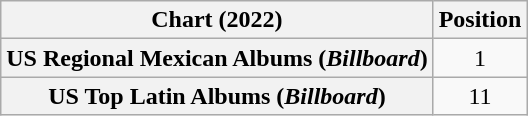<table class="wikitable sortable plainrowheaders" style="text-align:center">
<tr>
<th scope="col">Chart (2022)</th>
<th scope="col">Position</th>
</tr>
<tr>
<th scope="row">US Regional Mexican Albums (<em>Billboard</em>)</th>
<td>1</td>
</tr>
<tr>
<th scope="row">US Top Latin Albums (<em>Billboard</em>)</th>
<td>11</td>
</tr>
</table>
